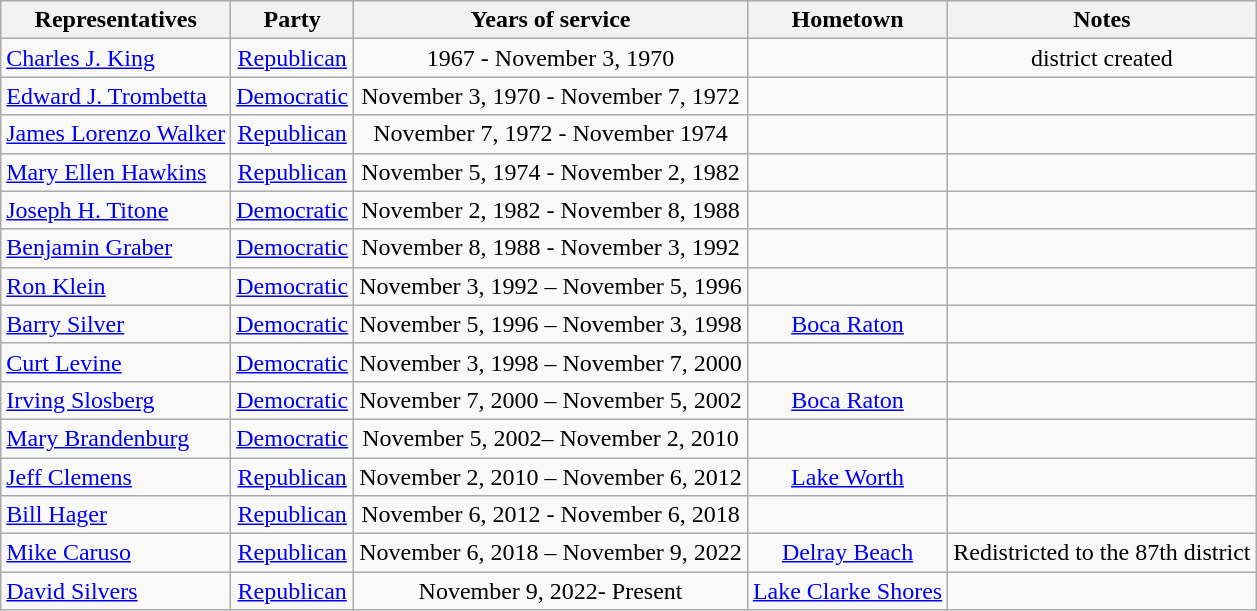<table class=wikitable style="text-align:center">
<tr>
<th>Representatives</th>
<th>Party</th>
<th>Years of service</th>
<th>Hometown</th>
<th>Notes</th>
</tr>
<tr>
<td align =left nowrap><a href='#'>Charles J. King</a></td>
<td><a href='#'>Republican</a></td>
<td>1967 - November 3, 1970</td>
<td></td>
<td>district created</td>
</tr>
<tr>
<td align =left nowrap><a href='#'>Edward J. Trombetta</a></td>
<td><a href='#'>Democratic</a></td>
<td>November 3, 1970 - November 7, 1972</td>
<td></td>
<td></td>
</tr>
<tr>
<td align =left nowrap><a href='#'>James Lorenzo Walker</a></td>
<td><a href='#'>Republican</a></td>
<td>November 7, 1972 - November 1974</td>
<td></td>
<td></td>
</tr>
<tr>
<td align =left nowrap><a href='#'>Mary Ellen Hawkins</a></td>
<td><a href='#'>Republican</a></td>
<td>November 5, 1974 - November 2, 1982</td>
<td></td>
<td></td>
</tr>
<tr>
<td align =left nowrap><a href='#'>Joseph H. Titone</a></td>
<td><a href='#'>Democratic</a></td>
<td>November 2, 1982 - November 8, 1988</td>
<td></td>
<td></td>
</tr>
<tr>
<td align =left nowrap><a href='#'>Benjamin Graber</a></td>
<td><a href='#'>Democratic</a></td>
<td>November 8, 1988 - November 3, 1992</td>
<td></td>
<td></td>
</tr>
<tr>
<td align =left nowrap><a href='#'>Ron Klein</a></td>
<td><a href='#'>Democratic</a></td>
<td>November 3, 1992 – November 5, 1996</td>
<td></td>
<td></td>
</tr>
<tr>
<td align =left nowrap><a href='#'>Barry Silver</a></td>
<td><a href='#'>Democratic</a></td>
<td>November 5, 1996 – November 3, 1998</td>
<td><a href='#'>Boca Raton</a></td>
<td></td>
</tr>
<tr>
<td align =left nowrap><a href='#'>Curt Levine</a></td>
<td><a href='#'>Democratic</a></td>
<td>November 3, 1998 – November 7, 2000</td>
<td></td>
<td></td>
</tr>
<tr>
<td align =left nowrap><a href='#'>Irving Slosberg</a></td>
<td><a href='#'>Democratic</a></td>
<td>November 7, 2000 – November 5, 2002</td>
<td><a href='#'>Boca Raton</a></td>
<td></td>
</tr>
<tr>
<td align =left nowrap><a href='#'>Mary Brandenburg</a></td>
<td><a href='#'>Democratic</a></td>
<td>November 5, 2002– November 2, 2010</td>
<td></td>
<td></td>
</tr>
<tr>
<td align =left nowrap><a href='#'>Jeff Clemens</a></td>
<td><a href='#'>Republican</a></td>
<td>November 2, 2010 – November 6, 2012</td>
<td><a href='#'>Lake Worth</a></td>
<td></td>
</tr>
<tr>
<td align =left nowrap><a href='#'>Bill Hager</a></td>
<td><a href='#'>Republican</a></td>
<td>November 6, 2012 - November 6, 2018</td>
<td></td>
<td></td>
</tr>
<tr>
<td align =left nowrap><a href='#'>Mike Caruso</a></td>
<td><a href='#'>Republican</a></td>
<td>November 6, 2018 – November 9, 2022</td>
<td><a href='#'>Delray Beach</a></td>
<td>Redistricted to the 87th district</td>
</tr>
<tr>
<td align =left nowrap><a href='#'>David Silvers</a></td>
<td><a href='#'>Republican</a></td>
<td>November 9, 2022- Present</td>
<td><a href='#'> Lake Clarke Shores</a></td>
</tr>
</table>
